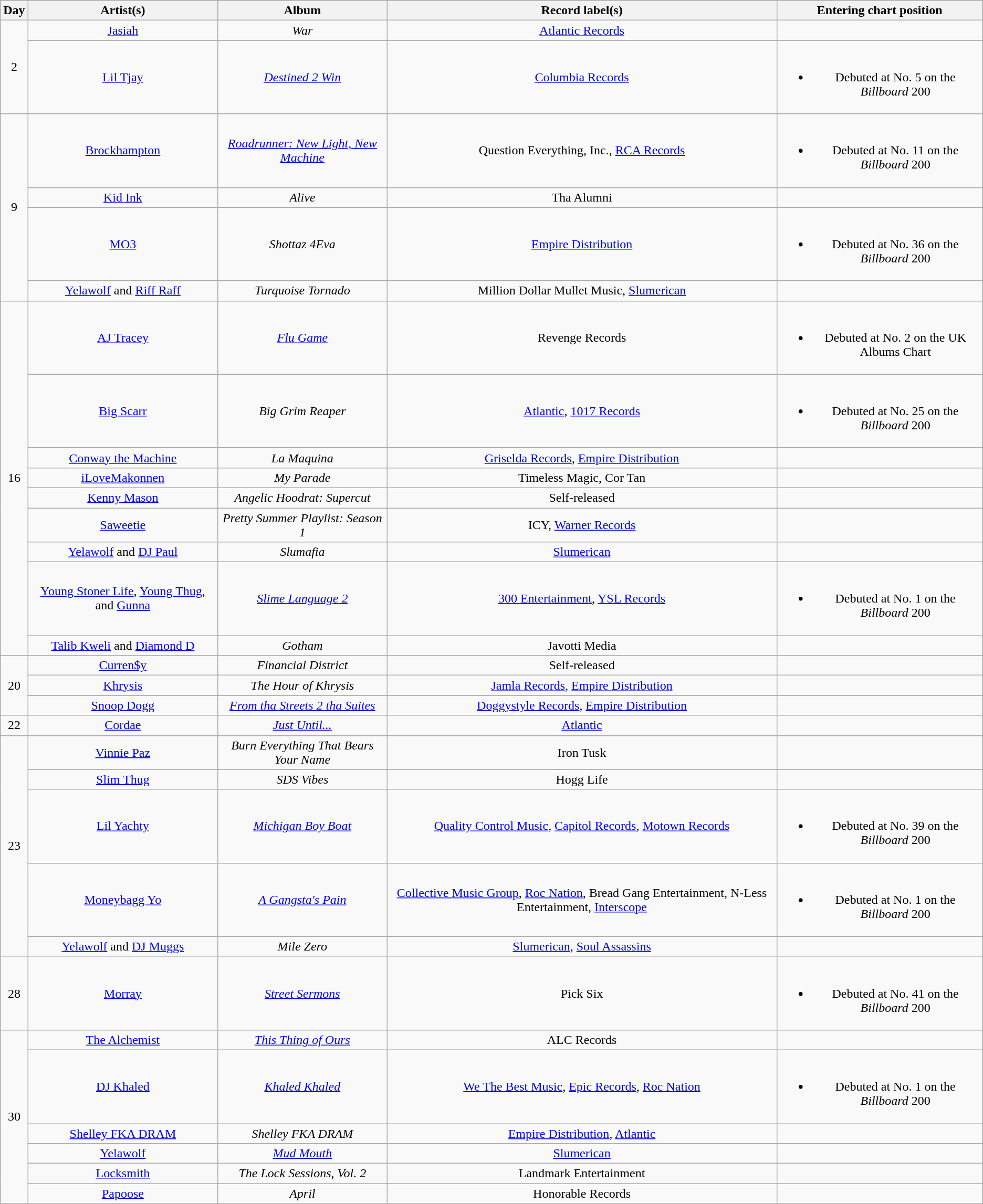<table class="wikitable" style="text-align:center;">
<tr>
<th scope="col">Day</th>
<th scope="col">Artist(s)</th>
<th scope="col">Album</th>
<th scope="col">Record label(s)</th>
<th><strong>Entering chart position</strong></th>
</tr>
<tr>
<td rowspan="2">2</td>
<td><a href='#'>Jasiah</a></td>
<td><em>War</em></td>
<td><a href='#'>Atlantic Records</a></td>
<td></td>
</tr>
<tr>
<td><a href='#'>Lil Tjay</a></td>
<td><em><a href='#'>Destined 2 Win</a></em></td>
<td><a href='#'>Columbia Records</a></td>
<td><br><ul><li>Debuted at No. 5 on the <em>Billboard</em> 200</li></ul></td>
</tr>
<tr>
<td rowspan="4">9</td>
<td><a href='#'>Brockhampton</a></td>
<td><em><a href='#'>Roadrunner: New Light, New Machine</a></em></td>
<td>Question Everything, Inc., <a href='#'>RCA Records</a></td>
<td><br><ul><li>Debuted at No. 11 on the <em>Billboard</em> 200</li></ul></td>
</tr>
<tr>
<td><a href='#'>Kid Ink</a></td>
<td><em>Alive</em></td>
<td>Tha Alumni</td>
<td></td>
</tr>
<tr>
<td><a href='#'>MO3</a></td>
<td><em>Shottaz 4Eva</em></td>
<td><a href='#'>Empire Distribution</a></td>
<td><br><ul><li>Debuted at No. 36 on the <em>Billboard</em> 200</li></ul></td>
</tr>
<tr>
<td><a href='#'>Yelawolf</a> and <a href='#'>Riff Raff</a></td>
<td><em>Turquoise Tornado</em></td>
<td>Million Dollar Mullet Music, <a href='#'>Slumerican</a></td>
<td></td>
</tr>
<tr>
<td rowspan="9">16</td>
<td><a href='#'>AJ Tracey</a></td>
<td><em><a href='#'>Flu Game</a></em></td>
<td>Revenge Records</td>
<td><br><ul><li>Debuted at No. 2 on the UK Albums Chart</li></ul></td>
</tr>
<tr>
<td><a href='#'>Big Scarr</a></td>
<td><em>Big Grim Reaper</em></td>
<td><a href='#'>Atlantic</a>, <a href='#'>1017 Records</a></td>
<td><br><ul><li>Debuted at No. 25 on the <em>Billboard</em> 200</li></ul></td>
</tr>
<tr>
<td><a href='#'>Conway the Machine</a></td>
<td><em>La Maquina</em></td>
<td><a href='#'>Griselda Records</a>, <a href='#'>Empire Distribution</a></td>
<td></td>
</tr>
<tr>
<td><a href='#'>iLoveMakonnen</a></td>
<td><em>My Parade</em></td>
<td>Timeless Magic, Cor Tan</td>
<td></td>
</tr>
<tr>
<td><a href='#'>Kenny Mason</a></td>
<td><em>Angelic Hoodrat: Supercut</em></td>
<td>Self-released</td>
<td></td>
</tr>
<tr>
<td><a href='#'>Saweetie</a></td>
<td><em>Pretty Summer Playlist: Season 1</em></td>
<td>ICY, <a href='#'>Warner Records</a></td>
<td></td>
</tr>
<tr>
<td><a href='#'>Yelawolf</a> and <a href='#'>DJ Paul</a></td>
<td><em>Slumafia</em></td>
<td><a href='#'>Slumerican</a></td>
<td></td>
</tr>
<tr>
<td><a href='#'>Young Stoner Life</a>, <a href='#'>Young Thug</a>, and <a href='#'>Gunna</a></td>
<td><em><a href='#'>Slime Language 2</a></em></td>
<td><a href='#'>300 Entertainment</a>, <a href='#'>YSL Records</a></td>
<td><br><ul><li>Debuted at No. 1 on the <em>Billboard</em> 200</li></ul></td>
</tr>
<tr>
<td><a href='#'>Talib Kweli</a> and <a href='#'>Diamond D</a></td>
<td><em>Gotham</em></td>
<td>Javotti Media</td>
<td></td>
</tr>
<tr>
<td rowspan="3">20</td>
<td><a href='#'>Curren$y</a></td>
<td><em>Financial District</em></td>
<td>Self-released</td>
<td></td>
</tr>
<tr>
<td><a href='#'>Khrysis</a></td>
<td><em>The Hour of Khrysis</em></td>
<td><a href='#'>Jamla Records</a>, <a href='#'>Empire Distribution</a></td>
<td></td>
</tr>
<tr>
<td><a href='#'>Snoop Dogg</a></td>
<td><em><a href='#'>From tha Streets 2 tha Suites</a></em></td>
<td><a href='#'>Doggystyle Records</a>, <a href='#'>Empire Distribution</a></td>
<td></td>
</tr>
<tr>
<td>22</td>
<td><a href='#'>Cordae</a></td>
<td><em><a href='#'>Just Until...</a></em></td>
<td><a href='#'>Atlantic</a></td>
<td></td>
</tr>
<tr>
<td rowspan="5">23</td>
<td><a href='#'>Vinnie Paz</a></td>
<td><em>Burn Everything That Bears Your Name</em></td>
<td>Iron Tusk</td>
<td></td>
</tr>
<tr>
<td><a href='#'>Slim Thug</a></td>
<td><em>SDS Vibes</em></td>
<td>Hogg Life</td>
<td></td>
</tr>
<tr>
<td><a href='#'>Lil Yachty</a></td>
<td><em><a href='#'>Michigan Boy Boat</a></em></td>
<td><a href='#'>Quality Control Music</a>, <a href='#'>Capitol Records</a>, <a href='#'>Motown Records</a></td>
<td><br><ul><li>Debuted at No. 39 on the <em>Billboard</em> 200</li></ul></td>
</tr>
<tr>
<td><a href='#'>Moneybagg Yo</a></td>
<td><em><a href='#'>A Gangsta's Pain</a></em></td>
<td><a href='#'>Collective Music Group</a>, <a href='#'>Roc Nation</a>, Bread Gang Entertainment, N-Less Entertainment, <a href='#'>Interscope</a></td>
<td><br><ul><li>Debuted at No. 1 on the <em>Billboard</em> 200</li></ul></td>
</tr>
<tr>
<td><a href='#'>Yelawolf</a> and <a href='#'>DJ Muggs</a></td>
<td><em>Mile Zero</em></td>
<td><a href='#'>Slumerican</a>, <a href='#'>Soul Assassins</a></td>
<td></td>
</tr>
<tr>
<td>28</td>
<td><a href='#'>Morray</a></td>
<td><em><a href='#'>Street Sermons</a></em></td>
<td>Pick Six</td>
<td><br><ul><li>Debuted at No. 41 on the <em>Billboard</em> 200</li></ul></td>
</tr>
<tr>
<td rowspan="6">30</td>
<td><a href='#'>The Alchemist</a></td>
<td><em><a href='#'>This Thing of Ours</a></em></td>
<td>ALC Records</td>
<td></td>
</tr>
<tr>
<td><a href='#'>DJ Khaled</a></td>
<td><em><a href='#'>Khaled Khaled</a></em></td>
<td><a href='#'>We The Best Music</a>, <a href='#'>Epic Records</a>, <a href='#'>Roc Nation</a></td>
<td><br><ul><li>Debuted at No. 1 on the <em>Billboard</em> 200</li></ul></td>
</tr>
<tr>
<td><a href='#'>Shelley FKA DRAM</a></td>
<td><em>Shelley FKA DRAM</em></td>
<td><a href='#'>Empire Distribution</a>, <a href='#'>Atlantic</a></td>
<td></td>
</tr>
<tr>
<td><a href='#'>Yelawolf</a></td>
<td><em><a href='#'>Mud Mouth</a></em></td>
<td><a href='#'>Slumerican</a></td>
<td></td>
</tr>
<tr>
<td><a href='#'>Locksmith</a></td>
<td><em>The Lock Sessions, Vol. 2</em></td>
<td>Landmark Entertainment</td>
<td></td>
</tr>
<tr>
<td><a href='#'>Papoose</a></td>
<td><em>April</em></td>
<td>Honorable Records</td>
<td></td>
</tr>
</table>
